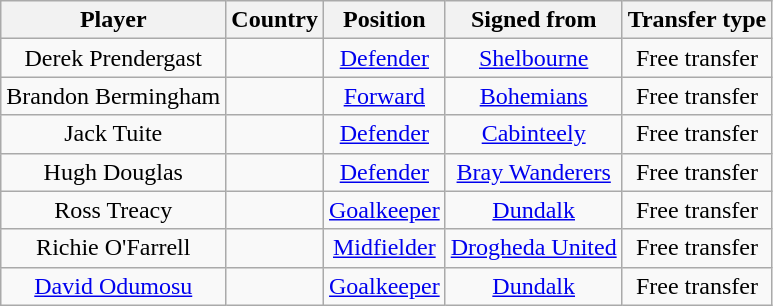<table class="wikitable" style="text-align:center">
<tr>
<th>Player</th>
<th>Country</th>
<th>Position</th>
<th>Signed from</th>
<th>Transfer type</th>
</tr>
<tr>
<td>Derek Prendergast</td>
<td></td>
<td><a href='#'>Defender</a></td>
<td> <a href='#'>Shelbourne</a></td>
<td>Free transfer</td>
</tr>
<tr>
<td>Brandon Bermingham</td>
<td></td>
<td><a href='#'>Forward</a></td>
<td> <a href='#'>Bohemians</a></td>
<td>Free transfer</td>
</tr>
<tr>
<td>Jack Tuite</td>
<td></td>
<td><a href='#'>Defender</a></td>
<td> <a href='#'>Cabinteely</a></td>
<td>Free transfer</td>
</tr>
<tr>
<td>Hugh Douglas</td>
<td></td>
<td><a href='#'>Defender</a></td>
<td> <a href='#'>Bray Wanderers</a></td>
<td>Free transfer</td>
</tr>
<tr>
<td>Ross Treacy</td>
<td></td>
<td><a href='#'>Goalkeeper</a></td>
<td> <a href='#'>Dundalk</a></td>
<td>Free transfer</td>
</tr>
<tr>
<td>Richie O'Farrell</td>
<td></td>
<td><a href='#'>Midfielder</a></td>
<td> <a href='#'>Drogheda United</a></td>
<td>Free transfer</td>
</tr>
<tr>
<td><a href='#'>David Odumosu</a></td>
<td></td>
<td><a href='#'>Goalkeeper</a></td>
<td> <a href='#'>Dundalk</a></td>
<td>Free transfer</td>
</tr>
</table>
